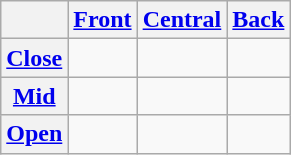<table class="wikitable" style="text-align:center">
<tr>
<th></th>
<th><a href='#'>Front</a></th>
<th><a href='#'>Central</a></th>
<th><a href='#'>Back</a></th>
</tr>
<tr align="center">
<th><a href='#'>Close</a></th>
<td></td>
<td></td>
<td></td>
</tr>
<tr>
<th><a href='#'>Mid</a></th>
<td></td>
<td></td>
<td></td>
</tr>
<tr align="center">
<th><a href='#'>Open</a></th>
<td></td>
<td></td>
<td></td>
</tr>
</table>
